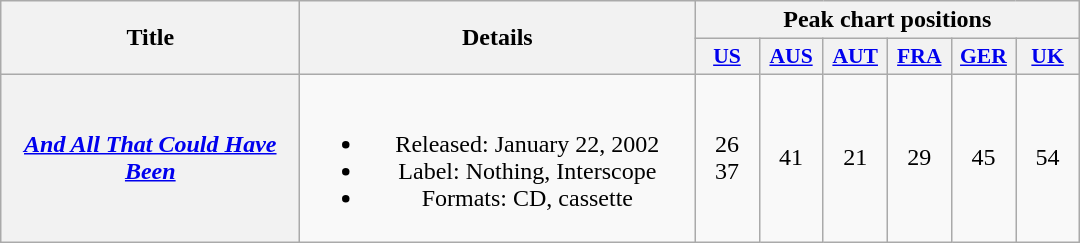<table class="wikitable plainrowheaders" style="text-align:center;">
<tr>
<th scope="col" rowspan="2" style="width:12em;">Title</th>
<th scope="col" rowspan="2" style="width:16em;">Details</th>
<th scope="col" colspan="6">Peak chart positions</th>
</tr>
<tr>
<th scope="col" style="width:2.5em;font-size:90%;"><a href='#'>US</a><br></th>
<th scope="col" style="width:2.5em;font-size:90%;"><a href='#'>AUS</a><br></th>
<th scope="col" style="width:2.5em;font-size:90%;"><a href='#'>AUT</a><br></th>
<th scope="col" style="width:2.5em;font-size:90%;"><a href='#'>FRA</a><br></th>
<th scope="col" style="width:2.5em;font-size:90%;"><a href='#'>GER</a><br></th>
<th scope="col" style="width:2.5em;font-size:90%;"><a href='#'>UK</a><br></th>
</tr>
<tr>
<th scope="row"><em><a href='#'>And All That Could Have Been</a></em></th>
<td><br><ul><li>Released: January 22, 2002</li><li>Label: Nothing, Interscope</li><li>Formats: CD, cassette</li></ul></td>
<td>26<br>37<br></td>
<td>41</td>
<td>21</td>
<td>29</td>
<td>45</td>
<td>54</td>
</tr>
</table>
